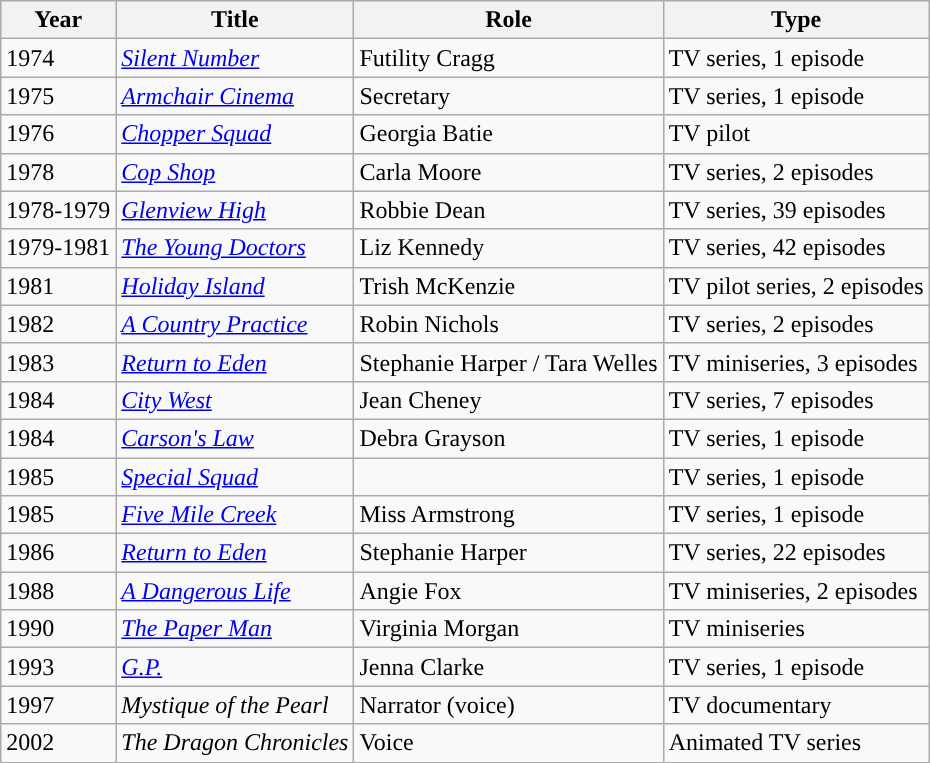<table class="wikitable">
<tr>
<th>Year</th>
<th>Title</th>
<th>Role</th>
<th>Type</th>
</tr>
<tr>
<td>1974</td>
<td><em><a href='#'>Silent Number</a></em></td>
<td>Futility Cragg</td>
<td>TV series, 1 episode</td>
</tr>
<tr>
<td>1975</td>
<td><em><a href='#'>Armchair Cinema</a></em></td>
<td>Secretary</td>
<td>TV series, 1 episode</td>
</tr>
<tr>
<td>1976</td>
<td><em><a href='#'>Chopper Squad</a></em></td>
<td>Georgia Batie</td>
<td>TV pilot</td>
</tr>
<tr>
<td>1978</td>
<td><em><a href='#'>Cop Shop</a></em></td>
<td>Carla Moore</td>
<td>TV series, 2 episodes</td>
</tr>
<tr>
<td>1978-1979</td>
<td><em><a href='#'>Glenview High</a></em></td>
<td>Robbie Dean</td>
<td>TV series, 39 episodes</td>
</tr>
<tr>
<td>1979-1981</td>
<td><em><a href='#'>The Young Doctors</a></em></td>
<td>Liz Kennedy</td>
<td>TV series, 42 episodes</td>
</tr>
<tr>
<td>1981</td>
<td><em><a href='#'>Holiday Island</a></em></td>
<td>Trish McKenzie</td>
<td>TV pilot series, 2 episodes</td>
</tr>
<tr>
<td>1982</td>
<td><em><a href='#'>A Country Practice</a></em></td>
<td>Robin Nichols</td>
<td>TV series, 2 episodes</td>
</tr>
<tr>
<td>1983</td>
<td><em><a href='#'>Return to Eden</a></em></td>
<td>Stephanie Harper / Tara Welles</td>
<td>TV miniseries, 3 episodes</td>
</tr>
<tr>
<td>1984</td>
<td><em><a href='#'>City West</a></em></td>
<td>Jean Cheney</td>
<td>TV series, 7 episodes</td>
</tr>
<tr>
<td>1984</td>
<td><em><a href='#'>Carson's Law</a></em></td>
<td>Debra Grayson</td>
<td>TV series, 1 episode</td>
</tr>
<tr>
<td>1985</td>
<td><em><a href='#'>Special Squad</a></em></td>
<td></td>
<td>TV series, 1 episode</td>
</tr>
<tr>
<td>1985</td>
<td><em><a href='#'>Five Mile Creek</a></em></td>
<td>Miss Armstrong</td>
<td>TV series, 1 episode</td>
</tr>
<tr>
<td>1986</td>
<td><em><a href='#'>Return to Eden</a></em></td>
<td>Stephanie Harper</td>
<td>TV series, 22 episodes</td>
</tr>
<tr>
<td>1988</td>
<td><em><a href='#'>A Dangerous Life</a></em></td>
<td>Angie Fox</td>
<td>TV miniseries, 2 episodes</td>
</tr>
<tr>
<td>1990</td>
<td><em><a href='#'>The Paper Man</a></em></td>
<td>Virginia Morgan</td>
<td>TV miniseries</td>
</tr>
<tr>
<td>1993</td>
<td><em><a href='#'>G.P.</a></em></td>
<td>Jenna Clarke</td>
<td>TV series, 1 episode</td>
</tr>
<tr>
<td>1997</td>
<td><em>Mystique of the Pearl</em></td>
<td>Narrator (voice)</td>
<td>TV documentary</td>
</tr>
<tr>
<td>2002</td>
<td><em>The Dragon Chronicles</em></td>
<td>Voice</td>
<td>Animated TV series</td>
</tr>
</table>
